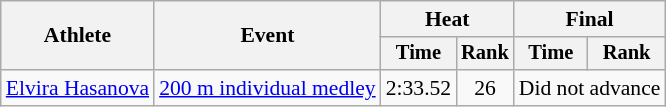<table class=wikitable style="font-size:90%">
<tr>
<th rowspan=2>Athlete</th>
<th rowspan=2>Event</th>
<th colspan="2">Heat</th>
<th colspan="2">Final</th>
</tr>
<tr style="font-size:95%">
<th>Time</th>
<th>Rank</th>
<th>Time</th>
<th>Rank</th>
</tr>
<tr align=center>
<td align=left><a href='#'>Elvira Hasanova</a></td>
<td align=left><a href='#'>200 m individual medley</a></td>
<td>2:33.52</td>
<td>26</td>
<td colspan=2>Did not advance</td>
</tr>
</table>
